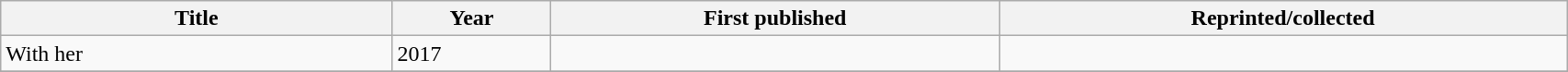<table class='wikitable sortable' width='90%'>
<tr>
<th width=25%>Title</th>
<th>Year</th>
<th>First published</th>
<th>Reprinted/collected</th>
</tr>
<tr>
<td>With her</td>
<td>2017</td>
<td></td>
<td></td>
</tr>
<tr>
</tr>
</table>
